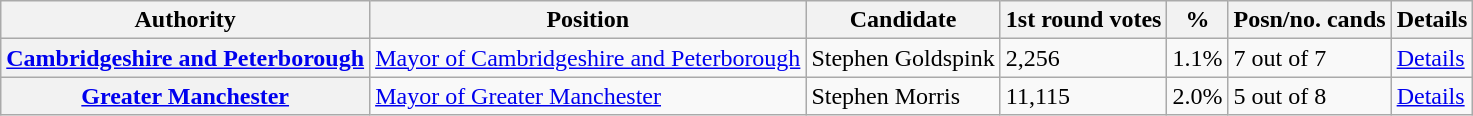<table class="wikitable">
<tr>
<th>Authority</th>
<th>Position</th>
<th>Candidate</th>
<th>1st round votes</th>
<th>%</th>
<th>Posn/no. cands</th>
<th>Details</th>
</tr>
<tr>
<th><a href='#'>Cambridgeshire and Peterborough</a></th>
<td><a href='#'>Mayor of Cambridgeshire and Peterborough</a></td>
<td>Stephen Goldspink</td>
<td>2,256</td>
<td>1.1%</td>
<td>7 out of 7</td>
<td><a href='#'>Details</a></td>
</tr>
<tr>
<th><a href='#'>Greater Manchester</a></th>
<td><a href='#'>Mayor of Greater Manchester</a></td>
<td>Stephen Morris</td>
<td>11,115</td>
<td>2.0%</td>
<td>5 out of 8</td>
<td><a href='#'>Details</a></td>
</tr>
</table>
